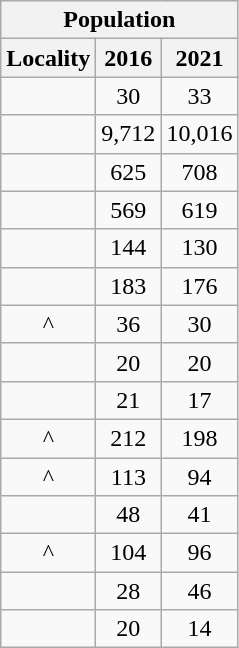<table class="wikitable" style="text-align:center;">
<tr>
<th colspan="3" style="text-align:center;  font-weight:bold">Population</th>
</tr>
<tr>
<th style="text-align:center; background:  font-weight:bold">Locality</th>
<th style="text-align:center; background:  font-weight:bold"><strong>2016</strong></th>
<th style="text-align:center; background:  font-weight:bold"><strong>2021</strong></th>
</tr>
<tr>
<td></td>
<td>30</td>
<td>33</td>
</tr>
<tr>
<td></td>
<td>9,712</td>
<td>10,016</td>
</tr>
<tr>
<td></td>
<td>625</td>
<td>708</td>
</tr>
<tr>
<td></td>
<td>569</td>
<td>619</td>
</tr>
<tr>
<td></td>
<td>144</td>
<td>130</td>
</tr>
<tr>
<td></td>
<td>183</td>
<td>176</td>
</tr>
<tr>
<td>^</td>
<td>36</td>
<td>30</td>
</tr>
<tr>
<td></td>
<td>20</td>
<td>20</td>
</tr>
<tr>
<td></td>
<td>21</td>
<td>17</td>
</tr>
<tr>
<td>^</td>
<td>212</td>
<td>198</td>
</tr>
<tr>
<td>^</td>
<td>113</td>
<td>94</td>
</tr>
<tr>
<td></td>
<td>48</td>
<td>41</td>
</tr>
<tr>
<td>^</td>
<td>104</td>
<td>96</td>
</tr>
<tr>
<td></td>
<td>28</td>
<td>46</td>
</tr>
<tr>
<td></td>
<td>20</td>
<td>14</td>
</tr>
</table>
